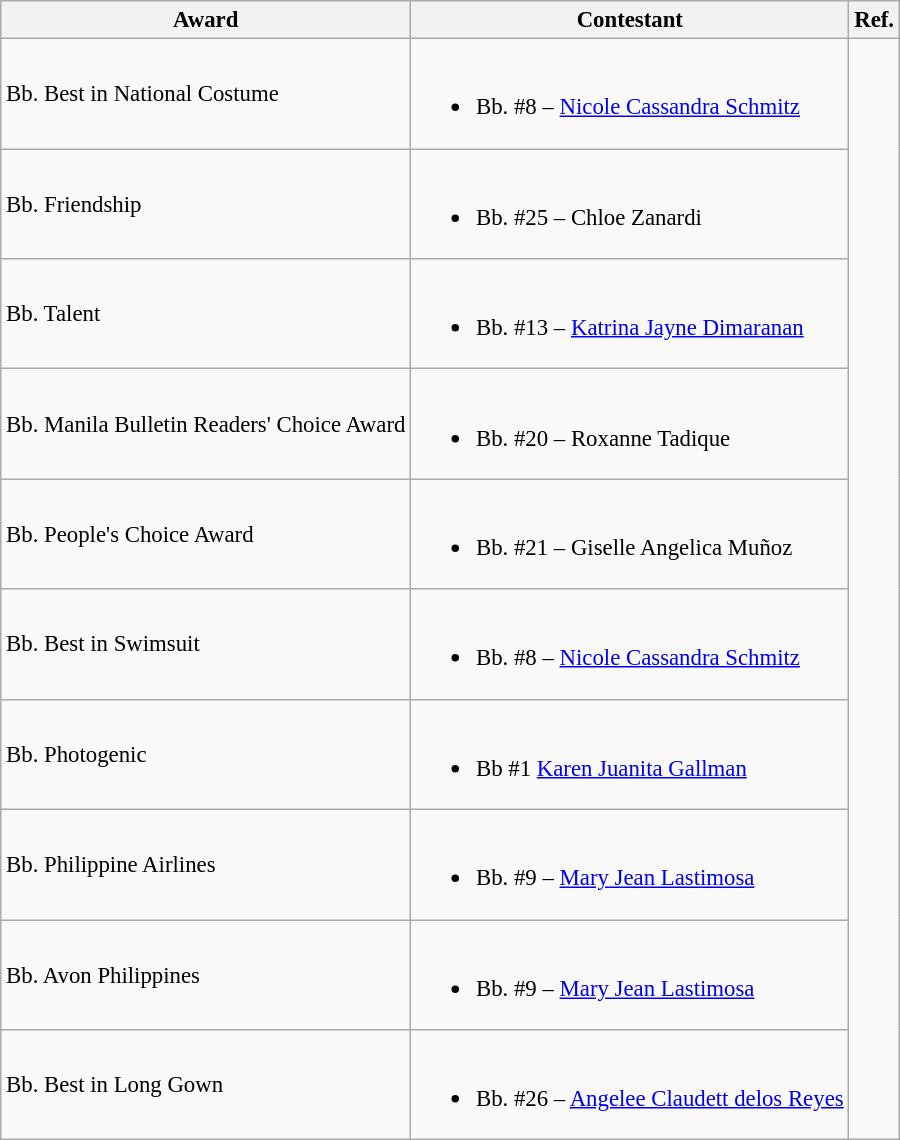<table class="wikitable sortable" style="font-size: 95%;">
<tr>
<th>Award</th>
<th>Contestant</th>
<th>Ref.</th>
</tr>
<tr>
<td>Bb. Best in National Costume</td>
<td><br><ul><li>Bb. #8 – <a href='#'>Nicole Cassandra Schmitz</a></li></ul></td>
<td rowspan="10"></td>
</tr>
<tr>
<td>Bb. Friendship</td>
<td><br><ul><li>Bb. #25 – Chloe Zanardi</li></ul></td>
</tr>
<tr>
<td>Bb. Talent</td>
<td><br><ul><li>Bb. #13 – <a href='#'>Katrina Jayne Dimaranan</a></li></ul></td>
</tr>
<tr>
<td>Bb. Manila Bulletin Readers' Choice Award</td>
<td><br><ul><li>Bb. #20 – Roxanne Tadique</li></ul></td>
</tr>
<tr>
<td>Bb. People's Choice Award</td>
<td><br><ul><li>Bb. #21 – Giselle Angelica Muñoz</li></ul></td>
</tr>
<tr>
<td>Bb. Best in Swimsuit</td>
<td><br><ul><li>Bb. #8 – <a href='#'>Nicole Cassandra Schmitz</a></li></ul></td>
</tr>
<tr>
<td>Bb. Photogenic</td>
<td><br><ul><li>Bb  #1 <a href='#'>Karen Juanita Gallman</a></li></ul></td>
</tr>
<tr>
<td>Bb. Philippine Airlines</td>
<td><br><ul><li>Bb. #9 – <a href='#'>Mary Jean Lastimosa</a></li></ul></td>
</tr>
<tr>
<td>Bb. Avon Philippines</td>
<td><br><ul><li>Bb. #9 – <a href='#'>Mary Jean Lastimosa</a></li></ul></td>
</tr>
<tr>
<td>Bb. Best in Long Gown</td>
<td><br><ul><li>Bb. #26 – <a href='#'>Angelee Claudett delos Reyes</a></li></ul></td>
</tr>
</table>
